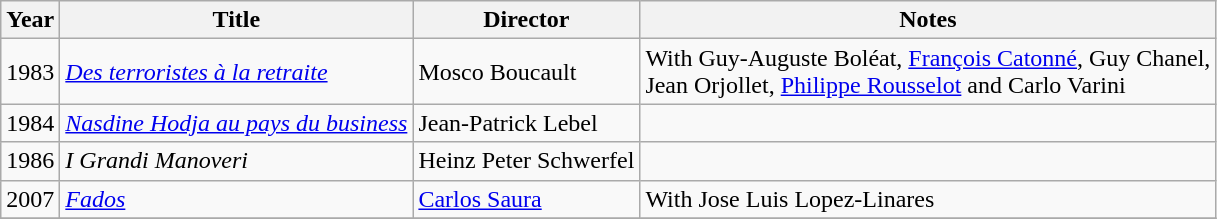<table class="wikitable">
<tr>
<th>Year</th>
<th>Title</th>
<th>Director</th>
<th>Notes</th>
</tr>
<tr>
<td>1983</td>
<td><em><a href='#'>Des terroristes à la retraite</a></em></td>
<td>Mosco Boucault</td>
<td>With Guy-Auguste Boléat, <a href='#'>François Catonné</a>, Guy Chanel,<br>Jean Orjollet, <a href='#'>Philippe Rousselot</a> and Carlo Varini</td>
</tr>
<tr>
<td>1984</td>
<td><em><a href='#'>Nasdine Hodja au pays du business</a></em></td>
<td>Jean-Patrick Lebel</td>
<td></td>
</tr>
<tr>
<td>1986</td>
<td><em>I Grandi Manoveri</em></td>
<td>Heinz Peter Schwerfel</td>
<td></td>
</tr>
<tr>
<td>2007</td>
<td><em><a href='#'>Fados</a></em></td>
<td><a href='#'>Carlos Saura</a></td>
<td>With Jose Luis Lopez-Linares</td>
</tr>
<tr>
</tr>
</table>
